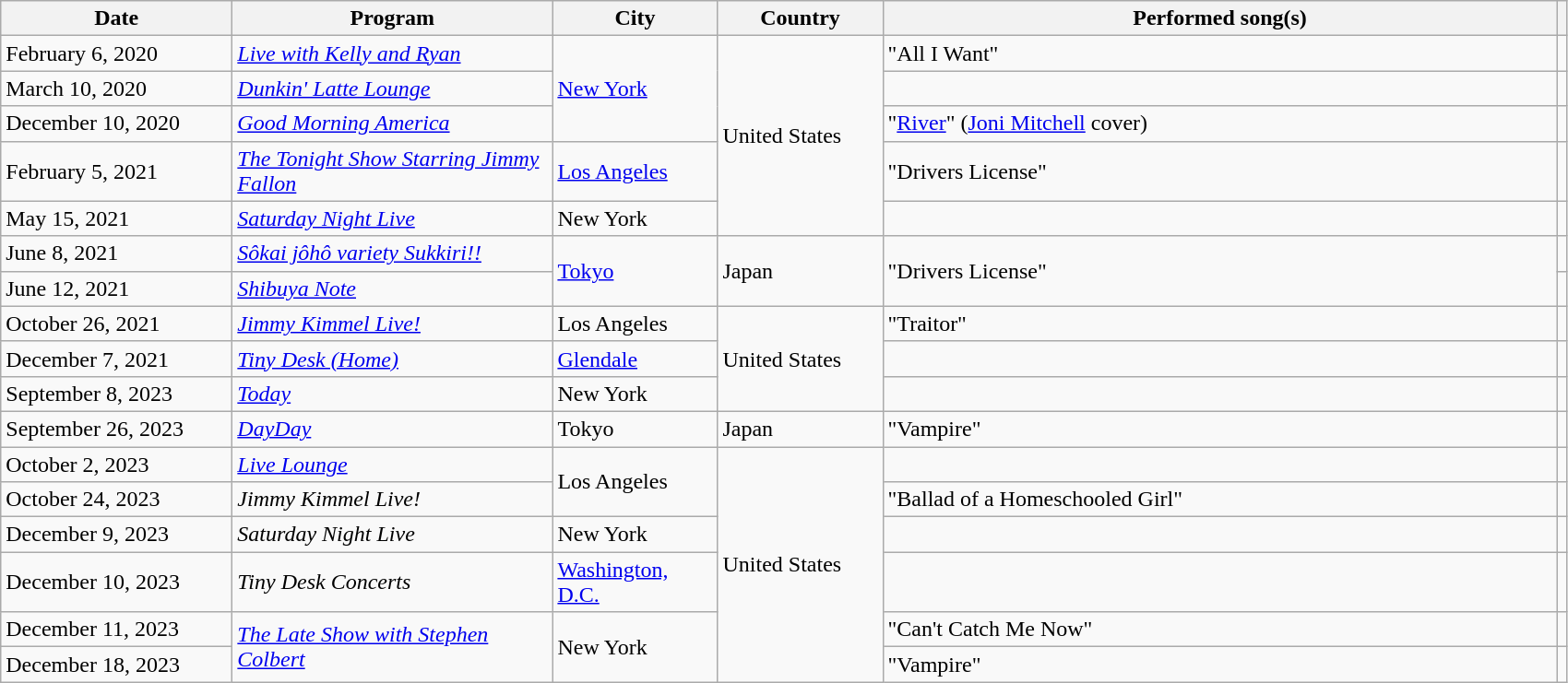<table class="wikitable sortable plainrowheaders">
<tr>
<th scope="col" style="width:10em;">Date</th>
<th scope="col" style="width:14em;">Program</th>
<th scope="col" style="width:7em;">City</th>
<th scope="col" style="width:7em;">Country</th>
<th scope="col" style="width:30em;">Performed song(s)</th>
<th scope="col" class="unsortable"></th>
</tr>
<tr>
<td>February 6, 2020</td>
<td><em><a href='#'>Live with Kelly and Ryan</a></em></td>
<td rowspan="3"><a href='#'>New York</a></td>
<td rowspan="5">United States</td>
<td>"All I Want"</td>
<td></td>
</tr>
<tr>
<td>March 10, 2020</td>
<td><a href='#'><em>Dunkin' Latte Lounge</em></a></td>
<td></td>
<td></td>
</tr>
<tr>
<td>December 10, 2020</td>
<td><em><a href='#'>Good Morning America</a></em></td>
<td>"<a href='#'>River</a>" (<a href='#'>Joni Mitchell</a> cover)</td>
<td></td>
</tr>
<tr>
<td>February 5, 2021</td>
<td><em><a href='#'>The Tonight Show Starring Jimmy Fallon</a></em></td>
<td><a href='#'>Los Angeles</a></td>
<td>"Drivers License"</td>
<td></td>
</tr>
<tr>
<td>May 15, 2021</td>
<td><em><a href='#'>Saturday Night Live</a></em></td>
<td>New York</td>
<td></td>
<td></td>
</tr>
<tr>
<td>June 8, 2021</td>
<td><em><a href='#'>Sôkai jôhô variety Sukkiri!!</a></em></td>
<td rowspan="2"><a href='#'>Tokyo</a></td>
<td rowspan="2">Japan</td>
<td rowspan="2">"Drivers License"</td>
<td></td>
</tr>
<tr>
<td>June 12, 2021</td>
<td><em><a href='#'>Shibuya Note</a></em></td>
<td></td>
</tr>
<tr>
<td>October 26, 2021</td>
<td><em><a href='#'>Jimmy Kimmel Live!</a></em></td>
<td rowspan="1">Los Angeles</td>
<td rowspan="3">United States</td>
<td>"Traitor"</td>
<td></td>
</tr>
<tr>
<td>December 7, 2021</td>
<td><a href='#'><em>Tiny Desk (Home)</em></a></td>
<td><a href='#'>Glendale</a></td>
<td></td>
<td></td>
</tr>
<tr>
<td>September 8, 2023</td>
<td><em><a href='#'>Today</a></em></td>
<td>New York</td>
<td></td>
<td></td>
</tr>
<tr>
<td>September 26, 2023</td>
<td><em><a href='#'>DayDay</a></em></td>
<td>Tokyo</td>
<td>Japan</td>
<td>"Vampire"</td>
<td></td>
</tr>
<tr>
<td>October 2, 2023</td>
<td><em><a href='#'>Live Lounge</a></em></td>
<td rowspan="2">Los Angeles</td>
<td rowspan="6">United States</td>
<td></td>
<td></td>
</tr>
<tr>
<td>October 24, 2023</td>
<td><em>Jimmy Kimmel Live!</em></td>
<td>"Ballad of a Homeschooled Girl"</td>
<td></td>
</tr>
<tr>
<td>December 9, 2023</td>
<td><em>Saturday Night Live</em></td>
<td>New York</td>
<td></td>
<td></td>
</tr>
<tr>
<td>December 10, 2023</td>
<td><em>Tiny Desk Concerts</em></td>
<td><a href='#'>Washington, D.C.</a></td>
<td></td>
<td></td>
</tr>
<tr>
<td>December 11, 2023</td>
<td rowspan="3"><em><a href='#'>The Late Show with Stephen Colbert</a></em></td>
<td rowspan="3">New York</td>
<td>"Can't Catch Me Now"</td>
<td></td>
</tr>
<tr>
<td>December 18, 2023</td>
<td>"Vampire"</td>
<td></td>
</tr>
</table>
